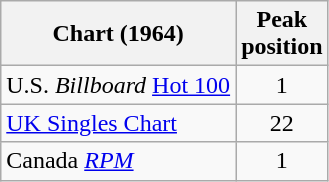<table class="wikitable">
<tr>
<th>Chart (1964)</th>
<th>Peak<br>position</th>
</tr>
<tr>
<td>U.S. <em>Billboard</em> <a href='#'>Hot 100</a></td>
<td align="center">1</td>
</tr>
<tr>
<td><a href='#'>UK Singles Chart</a></td>
<td align="center">22</td>
</tr>
<tr>
<td>Canada <em><a href='#'>RPM</a></em></td>
<td align="center">1</td>
</tr>
</table>
